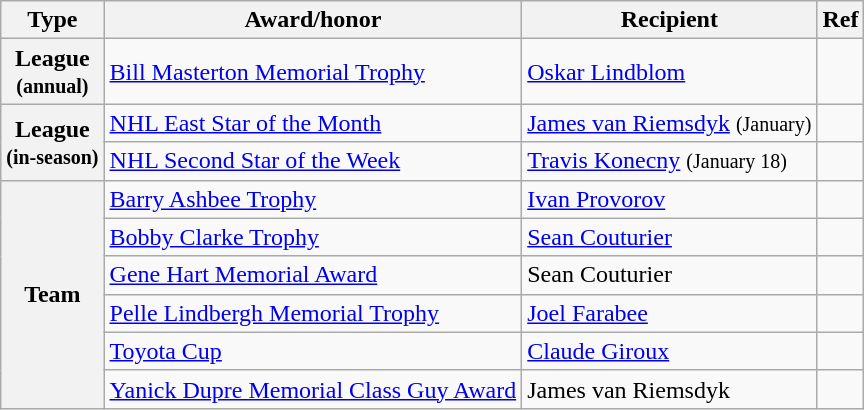<table class="wikitable">
<tr>
<th scope="col">Type</th>
<th scope="col">Award/honor</th>
<th scope="col">Recipient</th>
<th scope="col">Ref</th>
</tr>
<tr>
<th scope="row" rowspan="1">League<br><small>(annual)</small></th>
<td><a href='#'>Bill Masterton Memorial Trophy</a></td>
<td><a href='#'>Oskar Lindblom</a></td>
<td></td>
</tr>
<tr>
<th scope="row" rowspan="2">League<br><small>(in-season)</small></th>
<td><a href='#'>NHL East Star of the Month</a></td>
<td><a href='#'>James van Riemsdyk</a> <small>(January)</small></td>
<td></td>
</tr>
<tr>
<td><a href='#'>NHL Second Star of the Week</a></td>
<td><a href='#'>Travis Konecny</a> <small>(January 18)</small></td>
<td></td>
</tr>
<tr>
<th scope="row" rowspan="6">Team</th>
<td><a href='#'>Barry Ashbee Trophy</a></td>
<td><a href='#'>Ivan Provorov</a></td>
<td></td>
</tr>
<tr>
<td><a href='#'>Bobby Clarke Trophy</a></td>
<td><a href='#'>Sean Couturier</a></td>
<td></td>
</tr>
<tr>
<td><a href='#'>Gene Hart Memorial Award</a></td>
<td>Sean Couturier</td>
<td></td>
</tr>
<tr>
<td><a href='#'>Pelle Lindbergh Memorial Trophy</a></td>
<td><a href='#'>Joel Farabee</a></td>
<td></td>
</tr>
<tr>
<td><a href='#'>Toyota Cup</a></td>
<td><a href='#'>Claude Giroux</a></td>
<td></td>
</tr>
<tr>
<td><a href='#'>Yanick Dupre Memorial Class Guy Award</a></td>
<td>James van Riemsdyk</td>
<td></td>
</tr>
</table>
